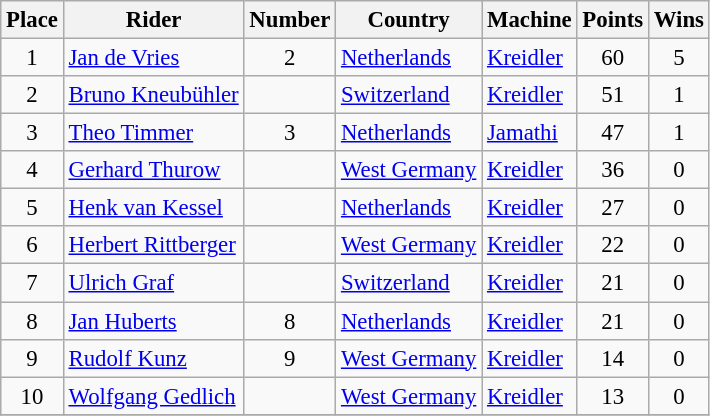<table class="wikitable" style="font-size: 95%;">
<tr>
<th>Place</th>
<th>Rider</th>
<th>Number</th>
<th>Country</th>
<th>Machine</th>
<th>Points</th>
<th>Wins</th>
</tr>
<tr>
<td align="center">1</td>
<td> <a href='#'>Jan de Vries</a></td>
<td align="center">2</td>
<td><a href='#'>Netherlands</a></td>
<td><a href='#'>Kreidler</a></td>
<td align="center">60</td>
<td align="center">5</td>
</tr>
<tr>
<td align="center">2</td>
<td> <a href='#'>Bruno Kneubühler</a></td>
<td></td>
<td><a href='#'>Switzerland</a></td>
<td><a href='#'>Kreidler</a></td>
<td align="center">51</td>
<td align="center">1</td>
</tr>
<tr>
<td align="center">3</td>
<td> <a href='#'>Theo Timmer</a></td>
<td align="center">3</td>
<td><a href='#'>Netherlands</a></td>
<td><a href='#'>Jamathi</a></td>
<td align="center">47</td>
<td align="center">1</td>
</tr>
<tr>
<td align="center">4</td>
<td> <a href='#'>Gerhard Thurow</a></td>
<td></td>
<td><a href='#'>West Germany</a></td>
<td><a href='#'>Kreidler</a></td>
<td align="center">36</td>
<td align="center">0</td>
</tr>
<tr>
<td align="center">5</td>
<td> <a href='#'>Henk van Kessel</a></td>
<td></td>
<td><a href='#'>Netherlands</a></td>
<td><a href='#'>Kreidler</a></td>
<td align="center">27</td>
<td align="center">0</td>
</tr>
<tr>
<td align="center">6</td>
<td> <a href='#'>Herbert Rittberger</a></td>
<td></td>
<td><a href='#'>West Germany</a></td>
<td><a href='#'>Kreidler</a></td>
<td align="center">22</td>
<td align="center">0</td>
</tr>
<tr>
<td align="center">7</td>
<td> <a href='#'>Ulrich Graf</a></td>
<td></td>
<td><a href='#'>Switzerland</a></td>
<td><a href='#'>Kreidler</a></td>
<td align="center">21</td>
<td align="center">0</td>
</tr>
<tr>
<td align="center">8</td>
<td> <a href='#'>Jan Huberts</a></td>
<td align="center">8</td>
<td><a href='#'>Netherlands</a></td>
<td><a href='#'>Kreidler</a></td>
<td align="center">21</td>
<td align="center">0</td>
</tr>
<tr>
<td align="center">9</td>
<td> <a href='#'>Rudolf Kunz</a></td>
<td align="center">9</td>
<td><a href='#'>West Germany</a></td>
<td><a href='#'>Kreidler</a></td>
<td align="center">14</td>
<td align="center">0</td>
</tr>
<tr>
<td align="center">10</td>
<td> <a href='#'>Wolfgang Gedlich</a></td>
<td></td>
<td><a href='#'>West Germany</a></td>
<td><a href='#'>Kreidler</a></td>
<td align="center">13</td>
<td align="center">0</td>
</tr>
<tr>
</tr>
</table>
